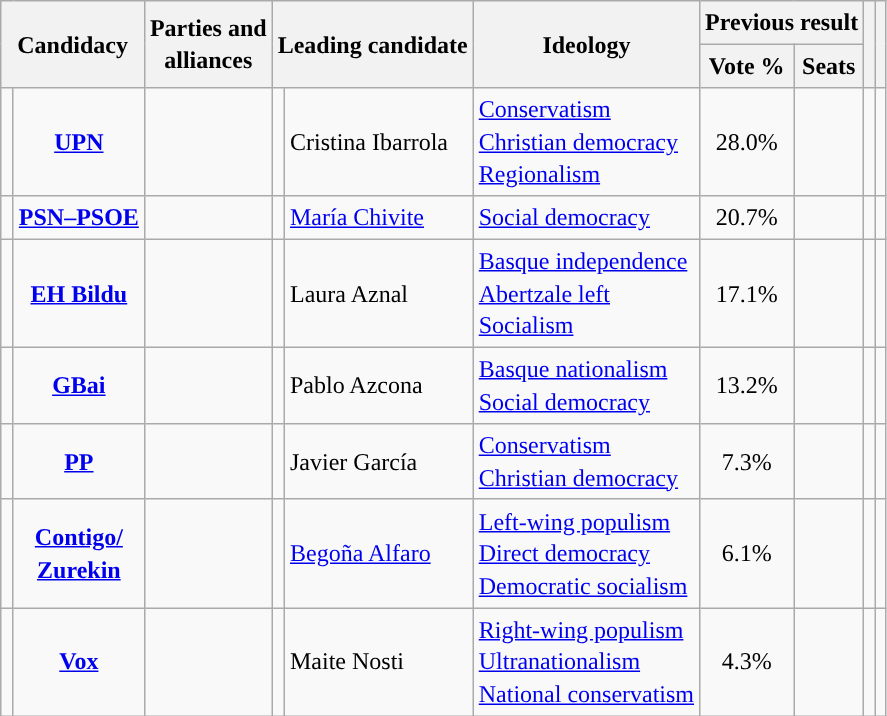<table class="wikitable" style="line-height:1.35em; text-align:left;">
<tr>
<th colspan="2" rowspan="2">Candidacy</th>
<th rowspan="2">Parties and<br>alliances</th>
<th colspan="2" rowspan="2">Leading candidate</th>
<th rowspan="2">Ideology</th>
<th colspan="2">Previous result</th>
<th rowspan="2"></th>
<th rowspan="2"></th>
</tr>
<tr>
<th>Vote %</th>
<th>Seats</th>
</tr>
<tr>
<td width="1" style="color:inherit;background:"></td>
<td align="center"><strong><a href='#'>UPN</a></strong></td>
<td></td>
<td></td>
<td>Cristina Ibarrola</td>
<td><a href='#'>Conservatism</a><br><a href='#'>Christian democracy</a><br><a href='#'>Regionalism</a></td>
<td align="center">28.0%</td>
<td></td>
<td></td>
<td></td>
</tr>
<tr>
<td style="color:inherit;background:"></td>
<td align="center"><strong><a href='#'>PSN–PSOE</a></strong></td>
<td></td>
<td></td>
<td><a href='#'>María Chivite</a></td>
<td><a href='#'>Social democracy</a></td>
<td align="center">20.7%</td>
<td></td>
<td></td>
<td></td>
</tr>
<tr>
<td style="color:inherit;background:"></td>
<td align="center"><strong><a href='#'>EH Bildu</a></strong></td>
<td></td>
<td></td>
<td>Laura Aznal</td>
<td><a href='#'>Basque independence</a><br><a href='#'>Abertzale left</a><br><a href='#'>Socialism</a></td>
<td align="center">17.1%</td>
<td></td>
<td></td>
<td></td>
</tr>
<tr>
<td style="color:inherit;background:"></td>
<td align="center"><strong><a href='#'>GBai</a></strong></td>
<td></td>
<td></td>
<td>Pablo Azcona</td>
<td><a href='#'>Basque nationalism</a><br><a href='#'>Social democracy</a></td>
<td align="center">13.2%</td>
<td></td>
<td></td>
<td></td>
</tr>
<tr>
<td style="color:inherit;background:"></td>
<td align="center"><strong><a href='#'>PP</a></strong></td>
<td></td>
<td></td>
<td>Javier García</td>
<td><a href='#'>Conservatism</a><br><a href='#'>Christian democracy</a></td>
<td align="center">7.3%</td>
<td></td>
<td></td>
<td></td>
</tr>
<tr>
<td style="color:inherit;background:"></td>
<td align="center"><strong><a href='#'>Contigo/<br>Zurekin</a></strong></td>
<td></td>
<td></td>
<td><a href='#'>Begoña Alfaro</a></td>
<td><a href='#'>Left-wing populism</a><br><a href='#'>Direct democracy</a><br><a href='#'>Democratic socialism</a></td>
<td align="center">6.1%</td>
<td></td>
<td></td>
<td></td>
</tr>
<tr>
<td style="color:inherit;background:"></td>
<td align="center"><strong><a href='#'>Vox</a></strong></td>
<td></td>
<td></td>
<td>Maite Nosti</td>
<td><a href='#'>Right-wing populism</a><br><a href='#'>Ultranationalism</a><br><a href='#'>National conservatism</a></td>
<td align="center">4.3%</td>
<td></td>
<td></td>
<td></td>
</tr>
</table>
